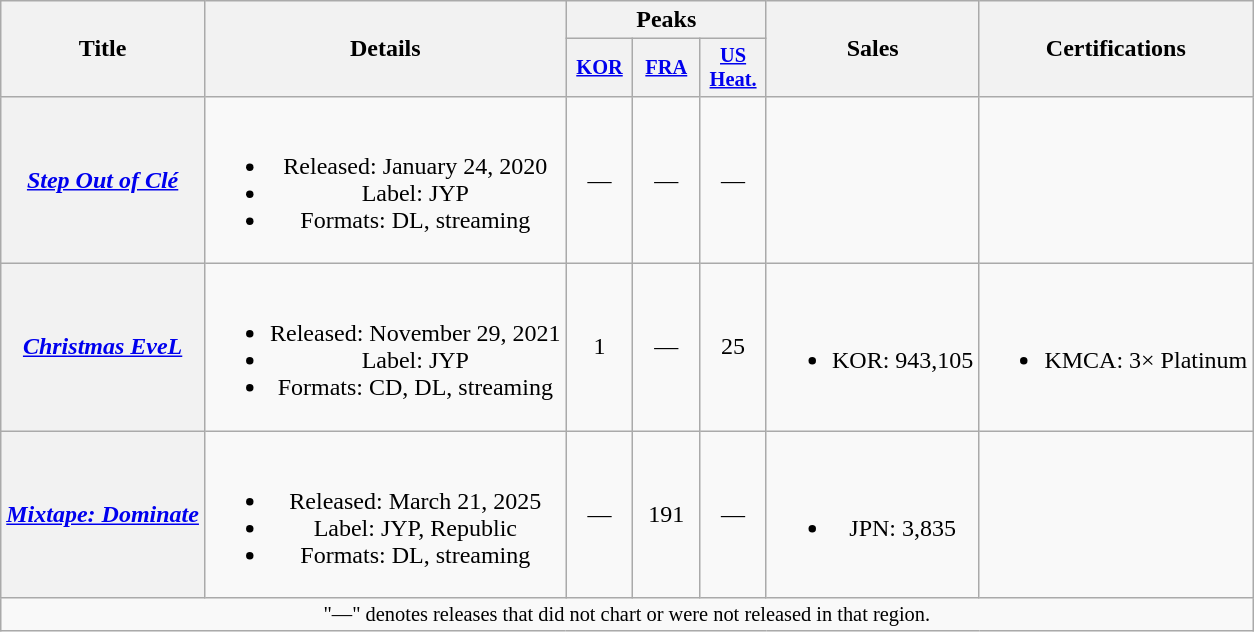<table class="wikitable plainrowheaders" style="text-align:center">
<tr>
<th scope="col" rowspan="2">Title</th>
<th scope="col" rowspan="2">Details</th>
<th scope="col" colspan="3">Peaks</th>
<th scope="col" rowspan="2">Sales</th>
<th scope="col" rowspan="2">Certifications</th>
</tr>
<tr>
<th scope="col" style="width:2.8em;font-size:85%"><a href='#'>KOR</a><br></th>
<th scope="col" style="width:2.8em;font-size:85%"><a href='#'>FRA</a><br></th>
<th scope="col" style="width:2.8em;font-size:85%"><a href='#'>US<br>Heat.</a><br></th>
</tr>
<tr>
<th scope="row"><em><a href='#'>Step Out of Clé</a></em></th>
<td><br><ul><li>Released: January 24, 2020</li><li>Label: JYP</li><li>Formats: DL, streaming</li></ul></td>
<td>—</td>
<td>—</td>
<td>—</td>
<td></td>
<td></td>
</tr>
<tr>
<th scope="row"><em><a href='#'>Christmas EveL</a></em></th>
<td><br><ul><li>Released: November 29, 2021</li><li>Label: JYP</li><li>Formats: CD, DL, streaming</li></ul></td>
<td>1</td>
<td>—</td>
<td>25</td>
<td><br><ul><li>KOR: 943,105</li></ul></td>
<td><br><ul><li>KMCA: 3× Platinum</li></ul></td>
</tr>
<tr>
<th scope="row"><em><a href='#'>Mixtape: Dominate</a></em></th>
<td><br><ul><li>Released: March 21, 2025</li><li>Label: JYP, Republic</li><li>Formats: DL, streaming</li></ul></td>
<td>—</td>
<td>191</td>
<td>—</td>
<td><br><ul><li>JPN: 3,835 </li></ul></td>
<td></td>
</tr>
<tr>
<td colspan="7" style="font-size:85%">"—" denotes releases that did not chart or were not released in that region.</td>
</tr>
</table>
